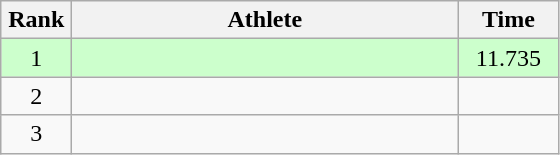<table class=wikitable style="text-align:center">
<tr>
<th width=40>Rank</th>
<th width=250>Athlete</th>
<th width=60>Time</th>
</tr>
<tr bgcolor="ccffcc">
<td>1</td>
<td align=left></td>
<td>11.735</td>
</tr>
<tr>
<td>2</td>
<td align=left></td>
<td></td>
</tr>
<tr>
<td>3</td>
<td align=left></td>
<td></td>
</tr>
</table>
